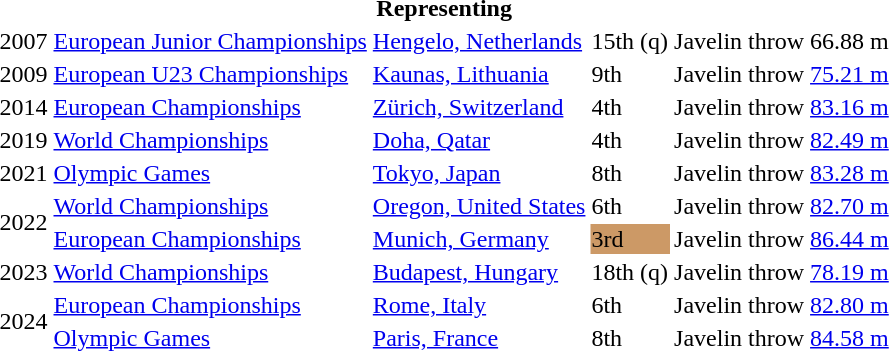<table>
<tr>
<th colspan="6">Representing </th>
</tr>
<tr>
<td>2007</td>
<td><a href='#'>European Junior Championships</a></td>
<td><a href='#'>Hengelo, Netherlands</a></td>
<td>15th (q)</td>
<td>Javelin throw</td>
<td>66.88 m</td>
</tr>
<tr>
<td>2009</td>
<td><a href='#'>European U23 Championships</a></td>
<td><a href='#'>Kaunas, Lithuania</a></td>
<td>9th</td>
<td>Javelin throw</td>
<td><a href='#'>75.21 m</a></td>
</tr>
<tr>
<td>2014</td>
<td><a href='#'>European Championships</a></td>
<td><a href='#'>Zürich, Switzerland</a></td>
<td>4th</td>
<td>Javelin throw</td>
<td><a href='#'>83.16 m</a></td>
</tr>
<tr>
<td>2019</td>
<td><a href='#'>World Championships</a></td>
<td><a href='#'>Doha, Qatar</a></td>
<td>4th</td>
<td>Javelin throw</td>
<td><a href='#'>82.49 m</a></td>
</tr>
<tr>
<td>2021</td>
<td><a href='#'>Olympic Games</a></td>
<td><a href='#'>Tokyo, Japan</a></td>
<td>8th</td>
<td>Javelin throw</td>
<td><a href='#'>83.28 m</a></td>
</tr>
<tr>
<td rowspan=2>2022</td>
<td><a href='#'>World Championships</a></td>
<td><a href='#'>Oregon, United States</a></td>
<td>6th</td>
<td>Javelin throw</td>
<td><a href='#'>82.70 m</a></td>
</tr>
<tr>
<td><a href='#'>European Championships</a></td>
<td><a href='#'>Munich, Germany</a></td>
<td bgcolor=cc9966>3rd</td>
<td>Javelin throw</td>
<td><a href='#'>86.44 m</a></td>
</tr>
<tr>
<td>2023</td>
<td><a href='#'>World Championships</a></td>
<td><a href='#'>Budapest, Hungary</a></td>
<td>18th (q)</td>
<td>Javelin throw</td>
<td><a href='#'>78.19 m</a></td>
</tr>
<tr>
<td rowspan=2>2024</td>
<td><a href='#'>European Championships</a></td>
<td><a href='#'>Rome, Italy</a></td>
<td>6th</td>
<td>Javelin throw</td>
<td><a href='#'>82.80 m</a></td>
</tr>
<tr>
<td><a href='#'>Olympic Games</a></td>
<td><a href='#'>Paris, France</a></td>
<td>8th</td>
<td>Javelin throw</td>
<td><a href='#'>84.58 m</a></td>
</tr>
</table>
